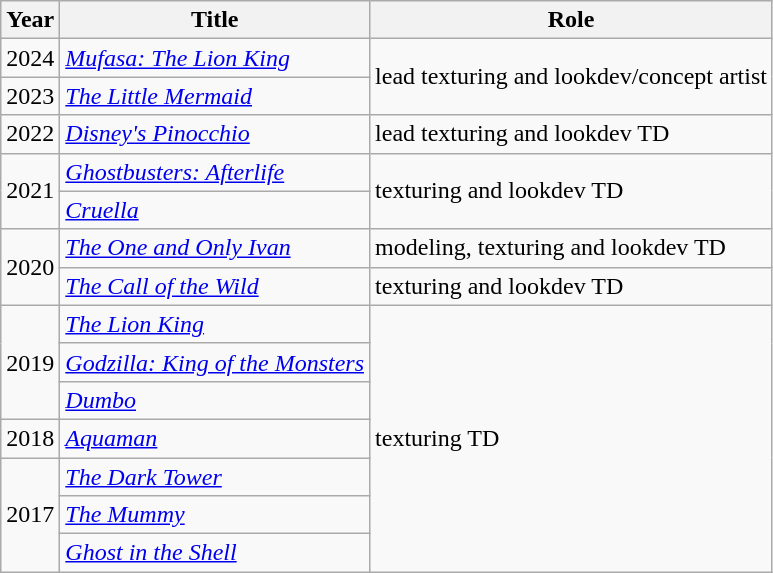<table class="wikitable sortable" border="1">
<tr>
<th>Year</th>
<th>Title</th>
<th>Role</th>
</tr>
<tr>
<td>2024</td>
<td><em><a href='#'>Mufasa: The Lion King</a></em></td>
<td rowspan="2">lead texturing and lookdev/concept artist</td>
</tr>
<tr>
<td>2023</td>
<td><em><a href='#'>The Little Mermaid</a></em></td>
</tr>
<tr>
<td>2022</td>
<td><em><a href='#'>Disney's Pinocchio</a></em></td>
<td>lead texturing and lookdev TD</td>
</tr>
<tr>
<td rowspan="2">2021</td>
<td><em><a href='#'>Ghostbusters: Afterlife</a></em></td>
<td rowspan="2">texturing and lookdev TD</td>
</tr>
<tr>
<td><em><a href='#'>Cruella</a></em></td>
</tr>
<tr>
<td rowspan="2">2020</td>
<td><em><a href='#'>The One and Only Ivan</a></em></td>
<td>modeling, texturing and lookdev TD</td>
</tr>
<tr>
<td><em><a href='#'>The Call of the Wild</a></em></td>
<td>texturing and lookdev TD</td>
</tr>
<tr>
<td rowspan="3">2019</td>
<td><em><a href='#'>The Lion King</a></em></td>
<td rowspan="7">texturing TD</td>
</tr>
<tr>
<td><em><a href='#'>Godzilla: King of the Monsters</a></em></td>
</tr>
<tr>
<td><em><a href='#'>Dumbo</a></em></td>
</tr>
<tr>
<td>2018</td>
<td><em><a href='#'>Aquaman</a></em></td>
</tr>
<tr>
<td rowspan="3">2017</td>
<td><em><a href='#'>The Dark Tower</a></em></td>
</tr>
<tr>
<td><em><a href='#'>The Mummy</a></em></td>
</tr>
<tr>
<td><em><a href='#'>Ghost in the Shell</a></em></td>
</tr>
</table>
